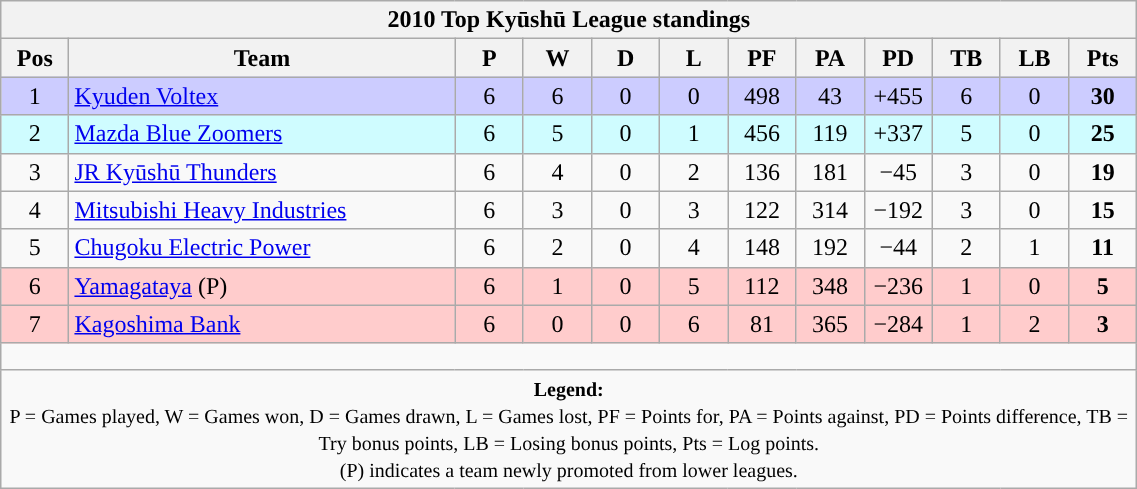<table class="wikitable" style="text-align:center; font-size:100%; width:60%;">
<tr>
<th colspan="100%" cellpadding="0" cellspacing="0"><strong>2010 Top Kyūshū League standings</strong></th>
</tr>
<tr>
<th style="width:6%;">Pos</th>
<th style="width:34%;">Team</th>
<th style="width:6%;">P</th>
<th style="width:6%;">W</th>
<th style="width:6%;">D</th>
<th style="width:6%;">L</th>
<th style="width:6%;">PF</th>
<th style="width:6%;">PA</th>
<th style="width:6%;">PD</th>
<th style="width:6%;">TB</th>
<th style="width:6%;">LB</th>
<th style="width:6%;">Pts<br></th>
</tr>
<tr style="background:#CCCCFF;">
<td>1</td>
<td style="text-align:left;"><a href='#'>Kyuden Voltex</a></td>
<td>6</td>
<td>6</td>
<td>0</td>
<td>0</td>
<td>498</td>
<td>43</td>
<td>+455</td>
<td>6</td>
<td>0</td>
<td><strong>30</strong></td>
</tr>
<tr style="background:#CFFCFF;">
<td>2</td>
<td style="text-align:left;"><a href='#'>Mazda Blue Zoomers</a></td>
<td>6</td>
<td>5</td>
<td>0</td>
<td>1</td>
<td>456</td>
<td>119</td>
<td>+337</td>
<td>5</td>
<td>0</td>
<td><strong>25</strong></td>
</tr>
<tr>
<td>3</td>
<td style="text-align:left;"><a href='#'>JR Kyūshū Thunders</a></td>
<td>6</td>
<td>4</td>
<td>0</td>
<td>2</td>
<td>136</td>
<td>181</td>
<td>−45</td>
<td>3</td>
<td>0</td>
<td><strong>19</strong></td>
</tr>
<tr>
<td>4</td>
<td style="text-align:left;"><a href='#'>Mitsubishi Heavy Industries</a></td>
<td>6</td>
<td>3</td>
<td>0</td>
<td>3</td>
<td>122</td>
<td>314</td>
<td>−192</td>
<td>3</td>
<td>0</td>
<td><strong>15</strong></td>
</tr>
<tr>
<td>5</td>
<td style="text-align:left;"><a href='#'>Chugoku Electric Power</a></td>
<td>6</td>
<td>2</td>
<td>0</td>
<td>4</td>
<td>148</td>
<td>192</td>
<td>−44</td>
<td>2</td>
<td>1</td>
<td><strong>11</strong></td>
</tr>
<tr style="background:#FFCCCC;">
<td>6</td>
<td style="text-align:left;"><a href='#'>Yamagataya</a> (P)</td>
<td>6</td>
<td>1</td>
<td>0</td>
<td>5</td>
<td>112</td>
<td>348</td>
<td>−236</td>
<td>1</td>
<td>0</td>
<td><strong>5</strong></td>
</tr>
<tr style="background:#FFCCCC;">
<td>7</td>
<td style="text-align:left;"><a href='#'>Kagoshima Bank</a></td>
<td>6</td>
<td>0</td>
<td>0</td>
<td>6</td>
<td>81</td>
<td>365</td>
<td>−284</td>
<td>1</td>
<td>2</td>
<td><strong>3</strong></td>
</tr>
<tr>
<td colspan="100%" style="height:10px;"></td>
</tr>
<tr>
<td colspan="100%"><small><strong>Legend:</strong> <br> P = Games played, W = Games won, D = Games drawn, L = Games lost, PF = Points for, PA = Points against, PD = Points difference, TB = Try bonus points, LB = Losing bonus points, Pts = Log points. <br> (P) indicates a team newly promoted from lower leagues.</small></td>
</tr>
</table>
